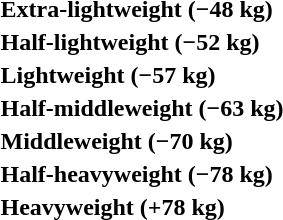<table>
<tr>
<th rowspan=2 style="text-align:left;">Extra-lightweight (−48 kg)</th>
<td rowspan=2></td>
<td rowspan=2></td>
<td></td>
</tr>
<tr>
<td></td>
</tr>
<tr>
<th rowspan=2 style="text-align:left;">Half-lightweight (−52 kg)</th>
<td rowspan=2></td>
<td rowspan=2></td>
<td></td>
</tr>
<tr>
<td></td>
</tr>
<tr>
<th rowspan=2 style="text-align:left;">Lightweight (−57 kg)</th>
<td rowspan=2></td>
<td rowspan=2></td>
<td></td>
</tr>
<tr>
<td></td>
</tr>
<tr>
<th rowspan=2 style="text-align:left;">Half-middleweight (−63 kg)</th>
<td rowspan=2></td>
<td rowspan=2></td>
<td></td>
</tr>
<tr>
<td></td>
</tr>
<tr>
<th rowspan=2 style="text-align:left;">Middleweight (−70 kg)</th>
<td rowspan=2></td>
<td rowspan=2></td>
<td></td>
</tr>
<tr>
<td></td>
</tr>
<tr>
<th rowspan=2 style="text-align:left;">Half-heavyweight (−78 kg)</th>
<td rowspan=2></td>
<td rowspan=2></td>
<td></td>
</tr>
<tr>
<td></td>
</tr>
<tr>
<th rowspan=2 style="text-align:left;">Heavyweight (+78 kg)</th>
<td rowspan=2></td>
<td rowspan=2></td>
<td></td>
</tr>
<tr>
<td></td>
</tr>
</table>
